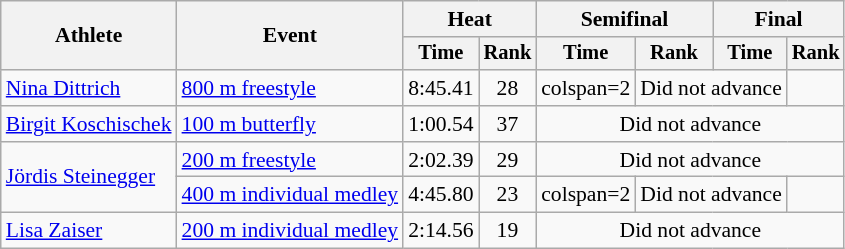<table class=wikitable style="font-size:90%">
<tr>
<th rowspan="2">Athlete</th>
<th rowspan="2">Event</th>
<th colspan="2">Heat</th>
<th colspan="2">Semifinal</th>
<th colspan="2">Final</th>
</tr>
<tr style="font-size:95%">
<th>Time</th>
<th>Rank</th>
<th>Time</th>
<th>Rank</th>
<th>Time</th>
<th>Rank</th>
</tr>
<tr align=center>
<td align=left><a href='#'>Nina Dittrich</a></td>
<td align=left><a href='#'>800 m freestyle</a></td>
<td>8:45.41</td>
<td>28</td>
<td>colspan=2 </td>
<td colspan=2>Did not advance</td>
</tr>
<tr align=center>
<td align=left><a href='#'>Birgit Koschischek</a></td>
<td align=left><a href='#'>100 m butterfly</a></td>
<td>1:00.54</td>
<td>37</td>
<td colspan=4>Did not advance</td>
</tr>
<tr align=center>
<td align=left rowspan=2><a href='#'>Jördis Steinegger</a></td>
<td align=left><a href='#'>200 m freestyle</a></td>
<td>2:02.39</td>
<td>29</td>
<td colspan=4>Did not advance</td>
</tr>
<tr align=center>
<td align=left><a href='#'>400 m individual medley</a></td>
<td>4:45.80</td>
<td>23</td>
<td>colspan=2 </td>
<td colspan=2>Did not advance</td>
</tr>
<tr align=center>
<td align=left><a href='#'>Lisa Zaiser</a></td>
<td align=left><a href='#'>200 m individual medley</a></td>
<td>2:14.56</td>
<td>19</td>
<td colspan=4>Did not advance</td>
</tr>
</table>
